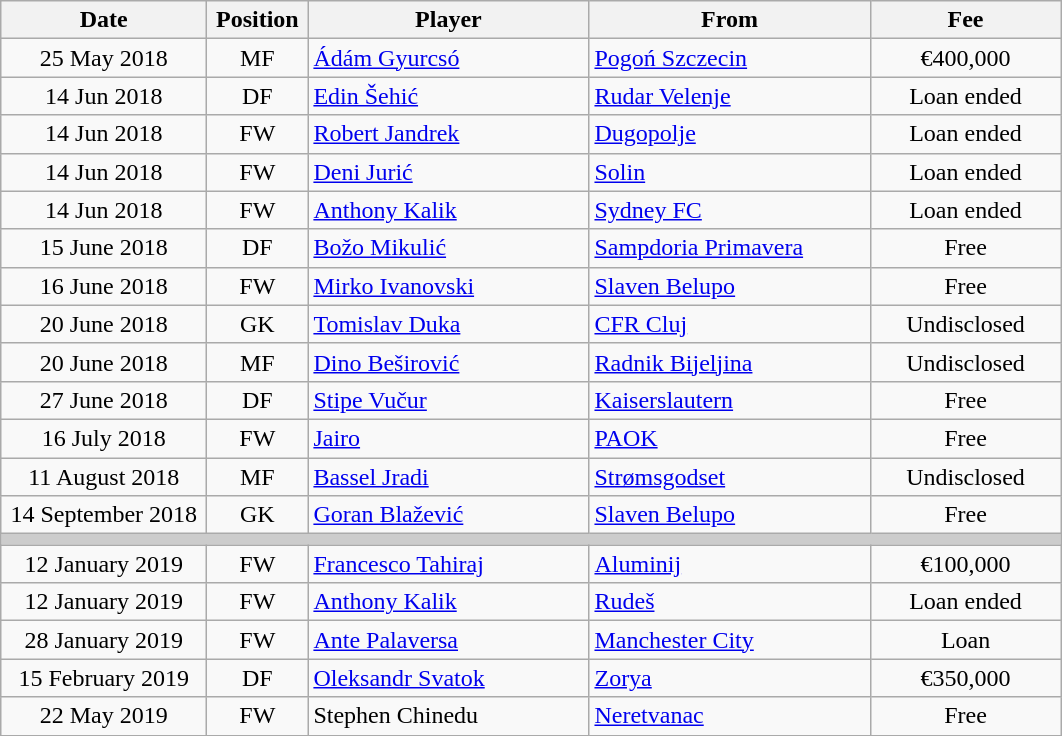<table class="wikitable" style="text-align: center;">
<tr>
<th width=130>Date</th>
<th width=60>Position</th>
<th width=180>Player</th>
<th width=180>From</th>
<th width=120>Fee</th>
</tr>
<tr>
<td>25 May 2018</td>
<td>MF</td>
<td style="text-align:left;"> <a href='#'>Ádám Gyurcsó</a></td>
<td style="text-align:left;"> <a href='#'>Pogoń Szczecin</a></td>
<td>€400,000</td>
</tr>
<tr>
<td>14 Jun 2018</td>
<td>DF</td>
<td style="text-align:left;"> <a href='#'>Edin Šehić</a></td>
<td style="text-align:left;"> <a href='#'>Rudar Velenje</a></td>
<td>Loan ended</td>
</tr>
<tr>
<td>14 Jun 2018</td>
<td>FW</td>
<td style="text-align:left;"> <a href='#'>Robert Jandrek</a></td>
<td style="text-align:left;"> <a href='#'>Dugopolje</a></td>
<td>Loan ended</td>
</tr>
<tr>
<td>14 Jun 2018</td>
<td>FW</td>
<td style="text-align:left;"> <a href='#'>Deni Jurić</a></td>
<td style="text-align:left;"> <a href='#'>Solin</a></td>
<td>Loan ended</td>
</tr>
<tr>
<td>14 Jun 2018</td>
<td>FW</td>
<td style="text-align:left;"> <a href='#'>Anthony Kalik</a></td>
<td style="text-align:left;"> <a href='#'>Sydney FC</a></td>
<td>Loan ended</td>
</tr>
<tr>
<td>15 June 2018</td>
<td>DF</td>
<td style="text-align:left;"> <a href='#'>Božo Mikulić</a></td>
<td style="text-align:left;"> <a href='#'>Sampdoria Primavera</a></td>
<td>Free</td>
</tr>
<tr>
<td>16 June 2018</td>
<td>FW</td>
<td style="text-align:left;"> <a href='#'>Mirko Ivanovski</a></td>
<td style="text-align:left;"> <a href='#'>Slaven Belupo</a></td>
<td>Free</td>
</tr>
<tr>
<td>20 June 2018</td>
<td>GK</td>
<td style="text-align:left;"> <a href='#'>Tomislav Duka</a></td>
<td style="text-align:left;"> <a href='#'>CFR Cluj</a></td>
<td>Undisclosed</td>
</tr>
<tr>
<td>20 June 2018</td>
<td>MF</td>
<td style="text-align:left;"> <a href='#'>Dino Beširović</a></td>
<td style="text-align:left;"> <a href='#'>Radnik Bijeljina</a></td>
<td>Undisclosed</td>
</tr>
<tr>
<td>27 June 2018</td>
<td>DF</td>
<td style="text-align:left;"> <a href='#'>Stipe Vučur</a></td>
<td style="text-align:left;"> <a href='#'>Kaiserslautern</a></td>
<td>Free</td>
</tr>
<tr>
<td>16 July 2018</td>
<td>FW</td>
<td style="text-align:left;"> <a href='#'>Jairo</a></td>
<td style="text-align:left;"> <a href='#'>PAOK</a></td>
<td>Free</td>
</tr>
<tr>
<td>11 August 2018</td>
<td>MF</td>
<td style="text-align:left;"> <a href='#'>Bassel Jradi</a></td>
<td style="text-align:left;"> <a href='#'>Strømsgodset</a></td>
<td>Undisclosed</td>
</tr>
<tr>
<td>14 September 2018</td>
<td>GK</td>
<td style="text-align:left;"> <a href='#'>Goran Blažević</a></td>
<td style="text-align:left;"> <a href='#'>Slaven Belupo</a></td>
<td>Free</td>
</tr>
<tr style="color:#CCCCCC;background-color:#CCCCCC">
<td colspan="6"></td>
</tr>
<tr>
<td>12 January 2019</td>
<td>FW</td>
<td style="text-align:left;"> <a href='#'>Francesco Tahiraj</a></td>
<td style="text-align:left;"> <a href='#'>Aluminij</a></td>
<td>€100,000</td>
</tr>
<tr>
<td>12 January 2019</td>
<td>FW</td>
<td style="text-align:left;"> <a href='#'>Anthony Kalik</a></td>
<td style="text-align:left;"> <a href='#'>Rudeš</a></td>
<td>Loan ended</td>
</tr>
<tr>
<td>28 January 2019</td>
<td>FW</td>
<td style="text-align:left;"> <a href='#'>Ante Palaversa</a></td>
<td style="text-align:left;"> <a href='#'>Manchester City</a></td>
<td>Loan</td>
</tr>
<tr>
<td>15 February 2019</td>
<td>DF</td>
<td style="text-align:left;"> <a href='#'>Oleksandr Svatok</a></td>
<td style="text-align:left;"> <a href='#'>Zorya</a></td>
<td>€350,000</td>
</tr>
<tr>
<td>22 May 2019</td>
<td>FW</td>
<td style="text-align:left;"> Stephen Chinedu</td>
<td style="text-align:left;"> <a href='#'>Neretvanac</a></td>
<td>Free</td>
</tr>
<tr>
</tr>
</table>
